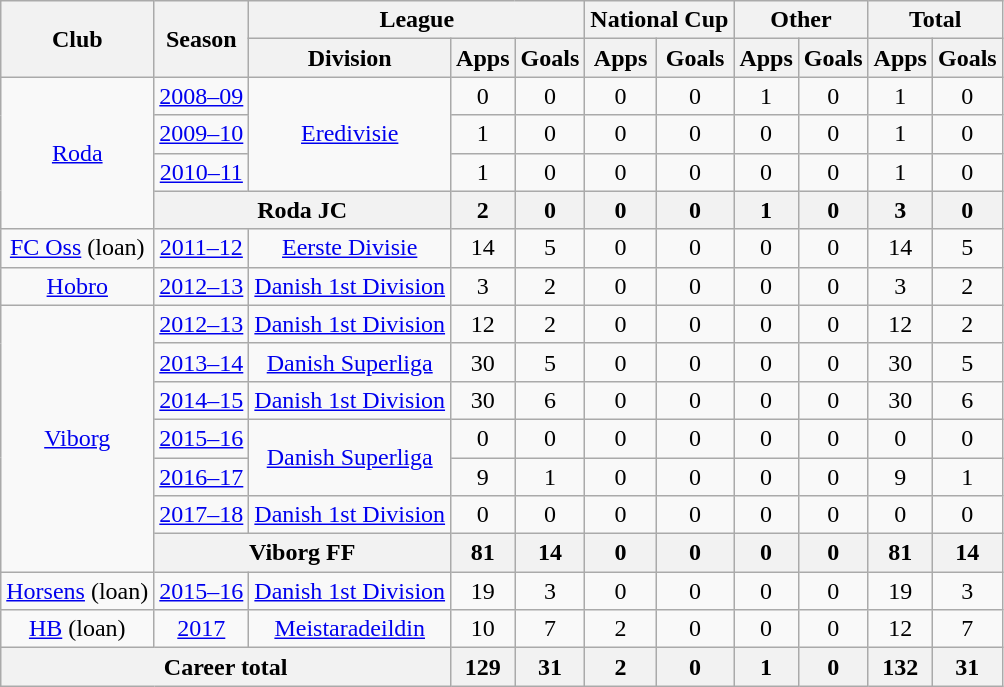<table class="wikitable" style="text-align:center">
<tr>
<th rowspan="2">Club</th>
<th rowspan="2">Season</th>
<th colspan="3">League</th>
<th colspan="2">National Cup</th>
<th colspan="2">Other</th>
<th colspan="2">Total</th>
</tr>
<tr>
<th>Division</th>
<th>Apps</th>
<th>Goals</th>
<th>Apps</th>
<th>Goals</th>
<th>Apps</th>
<th>Goals</th>
<th>Apps</th>
<th>Goals</th>
</tr>
<tr>
<td rowspan="4"><a href='#'>Roda</a></td>
<td><a href='#'>2008–09</a></td>
<td rowspan="3"><a href='#'>Eredivisie</a></td>
<td>0</td>
<td>0</td>
<td>0</td>
<td>0</td>
<td>1</td>
<td>0</td>
<td>1</td>
<td>0</td>
</tr>
<tr>
<td><a href='#'>2009–10</a></td>
<td>1</td>
<td>0</td>
<td>0</td>
<td>0</td>
<td>0</td>
<td>0</td>
<td>1</td>
<td>0</td>
</tr>
<tr>
<td><a href='#'>2010–11</a></td>
<td>1</td>
<td>0</td>
<td>0</td>
<td>0</td>
<td>0</td>
<td>0</td>
<td>1</td>
<td>0</td>
</tr>
<tr>
<th colspan="2">Roda JC</th>
<th>2</th>
<th>0</th>
<th>0</th>
<th>0</th>
<th>1</th>
<th>0</th>
<th>3</th>
<th>0</th>
</tr>
<tr>
<td><a href='#'>FC Oss</a> (loan)</td>
<td><a href='#'>2011–12</a></td>
<td><a href='#'>Eerste Divisie</a></td>
<td>14</td>
<td>5</td>
<td>0</td>
<td>0</td>
<td>0</td>
<td>0</td>
<td>14</td>
<td>5</td>
</tr>
<tr>
<td><a href='#'>Hobro</a></td>
<td><a href='#'>2012–13</a></td>
<td><a href='#'>Danish 1st Division</a></td>
<td>3</td>
<td>2</td>
<td>0</td>
<td>0</td>
<td>0</td>
<td>0</td>
<td>3</td>
<td>2</td>
</tr>
<tr>
<td rowspan="7"><a href='#'>Viborg</a></td>
<td><a href='#'>2012–13</a></td>
<td><a href='#'>Danish 1st Division</a></td>
<td>12</td>
<td>2</td>
<td>0</td>
<td>0</td>
<td>0</td>
<td>0</td>
<td>12</td>
<td>2</td>
</tr>
<tr>
<td><a href='#'>2013–14</a></td>
<td><a href='#'>Danish Superliga</a></td>
<td>30</td>
<td>5</td>
<td>0</td>
<td>0</td>
<td>0</td>
<td>0</td>
<td>30</td>
<td>5</td>
</tr>
<tr>
<td><a href='#'>2014–15</a></td>
<td><a href='#'>Danish 1st Division</a></td>
<td>30</td>
<td>6</td>
<td>0</td>
<td>0</td>
<td>0</td>
<td>0</td>
<td>30</td>
<td>6</td>
</tr>
<tr>
<td><a href='#'>2015–16</a></td>
<td rowspan="2"><a href='#'>Danish Superliga</a></td>
<td>0</td>
<td>0</td>
<td>0</td>
<td>0</td>
<td>0</td>
<td>0</td>
<td>0</td>
<td>0</td>
</tr>
<tr>
<td><a href='#'>2016–17</a></td>
<td>9</td>
<td>1</td>
<td>0</td>
<td>0</td>
<td>0</td>
<td>0</td>
<td>9</td>
<td>1</td>
</tr>
<tr>
<td><a href='#'>2017–18</a></td>
<td><a href='#'>Danish 1st Division</a></td>
<td>0</td>
<td>0</td>
<td>0</td>
<td>0</td>
<td>0</td>
<td>0</td>
<td>0</td>
<td>0</td>
</tr>
<tr>
<th colspan="2">Viborg FF</th>
<th>81</th>
<th>14</th>
<th>0</th>
<th>0</th>
<th>0</th>
<th>0</th>
<th>81</th>
<th>14</th>
</tr>
<tr>
<td><a href='#'>Horsens</a> (loan)</td>
<td><a href='#'>2015–16</a></td>
<td><a href='#'>Danish 1st Division</a></td>
<td>19</td>
<td>3</td>
<td>0</td>
<td>0</td>
<td>0</td>
<td>0</td>
<td>19</td>
<td>3</td>
</tr>
<tr>
<td><a href='#'>HB</a> (loan)</td>
<td><a href='#'>2017</a></td>
<td><a href='#'>Meistaradeildin</a></td>
<td>10</td>
<td>7</td>
<td>2</td>
<td>0</td>
<td>0</td>
<td>0</td>
<td>12</td>
<td>7</td>
</tr>
<tr>
<th colspan="3">Career total</th>
<th>129</th>
<th>31</th>
<th>2</th>
<th>0</th>
<th>1</th>
<th>0</th>
<th>132</th>
<th>31</th>
</tr>
</table>
